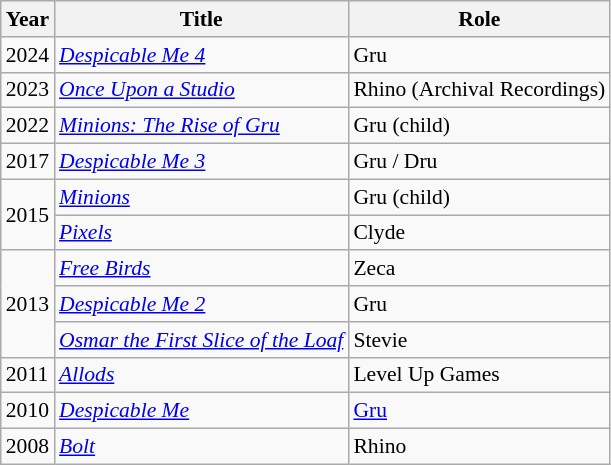<table class="wikitable" style="font-size: 90%;">
<tr>
<th>Year</th>
<th>Title</th>
<th>Role</th>
</tr>
<tr>
<td>2024</td>
<td><em><a href='#'>Despicable Me 4</a></em></td>
<td>Gru</td>
</tr>
<tr>
<td>2023</td>
<td><em><a href='#'>Once Upon a Studio</a></em></td>
<td>Rhino (Archival Recordings)</td>
</tr>
<tr>
<td>2022</td>
<td><em><a href='#'>Minions: The Rise of Gru</a></em></td>
<td>Gru (child)</td>
</tr>
<tr>
<td>2017</td>
<td><em><a href='#'>Despicable Me 3</a></em></td>
<td>Gru / Dru</td>
</tr>
<tr>
<td rowspan=2>2015</td>
<td><em><a href='#'>Minions</a></em></td>
<td>Gru (child)</td>
</tr>
<tr>
<td><em><a href='#'>Pixels</a></em></td>
<td>Clyde</td>
</tr>
<tr>
<td rowspan=3>2013</td>
<td><em><a href='#'>Free Birds</a></em></td>
<td>Zeca</td>
</tr>
<tr>
<td><em><a href='#'>Despicable Me 2</a></em></td>
<td>Gru</td>
</tr>
<tr>
<td><em><a href='#'>Osmar the First Slice of the Loaf</a></em></td>
<td>Stevie</td>
</tr>
<tr>
<td>2011</td>
<td><em><a href='#'>Allods</a></em></td>
<td>Level Up Games</td>
</tr>
<tr>
<td>2010</td>
<td><em><a href='#'>Despicable Me</a></em></td>
<td><a href='#'>Gru</a></td>
</tr>
<tr>
<td>2008</td>
<td><em><a href='#'>Bolt</a></em></td>
<td>Rhino</td>
</tr>
</table>
